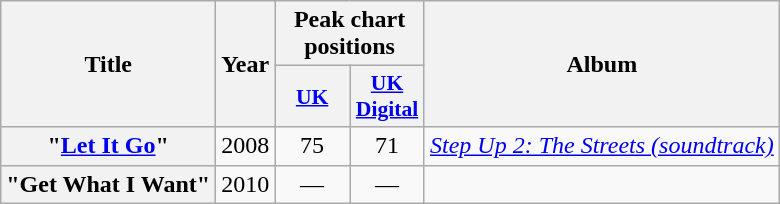<table class="wikitable plainrowheaders" style="text-align:center;">
<tr>
<th scope="col" rowspan="2">Title</th>
<th scope="col" rowspan="2">Year</th>
<th scope="col" colspan="2">Peak chart positions</th>
<th scope="col" rowspan="2">Album</th>
</tr>
<tr>
<th scope="col" style="width:3em;font-size:90%;"><a href='#'>UK</a><br></th>
<th scope="col" style="width:3em;font-size:90%;"><a href='#'>UK Digital</a><br></th>
</tr>
<tr>
<th scope="row">"<a href='#'>Let It Go</a>"</th>
<td>2008</td>
<td>75</td>
<td>71</td>
<td><em><a href='#'>Step Up 2: The Streets (soundtrack)</a></em></td>
</tr>
<tr>
<th scope="row">"Get What I Want"</th>
<td>2010</td>
<td>—</td>
<td>—</td>
<td></td>
</tr>
</table>
